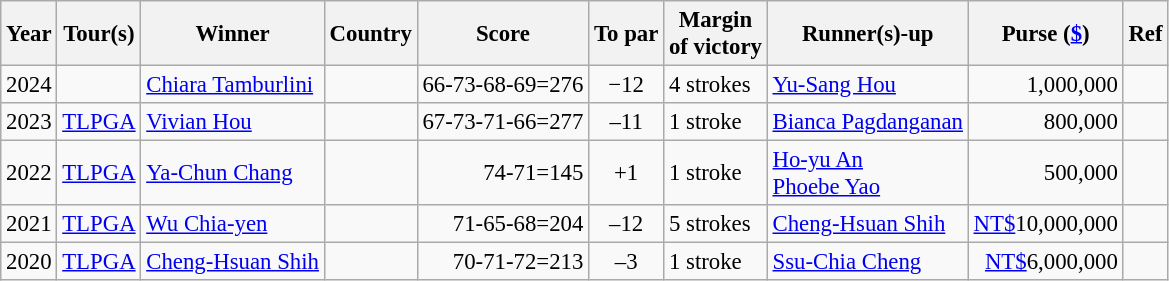<table class=wikitable style="font-size:95%">
<tr>
<th>Year</th>
<th>Tour(s)</th>
<th>Winner</th>
<th>Country</th>
<th>Score</th>
<th>To par</th>
<th>Margin<br>of victory</th>
<th>Runner(s)-up</th>
<th>Purse (<a href='#'>$</a>)</th>
<th>Ref</th>
</tr>
<tr>
<td align=center>2024</td>
<td></td>
<td><a href='#'>Chiara Tamburlini </a></td>
<td></td>
<td align=center>66-73-68-69=276</td>
<td align=center>−12</td>
<td>4 strokes</td>
<td> <a href='#'>Yu-Sang Hou</a></td>
<td align=right>1,000,000</td>
<td></td>
</tr>
<tr>
<td align=center>2023</td>
<td><a href='#'>TLPGA</a></td>
<td><a href='#'>Vivian Hou</a></td>
<td></td>
<td align=right>67-73-71-66=277</td>
<td align=center>–11</td>
<td>1 stroke</td>
<td> <a href='#'>Bianca Pagdanganan</a></td>
<td align=right>800,000</td>
<td></td>
</tr>
<tr>
<td align=center>2022</td>
<td><a href='#'>TLPGA</a></td>
<td><a href='#'>Ya-Chun Chang</a></td>
<td></td>
<td align=right>74-71=145</td>
<td align=center>+1</td>
<td>1 stroke</td>
<td> <a href='#'>Ho-yu An</a><br> <a href='#'>Phoebe Yao</a></td>
<td align=right>500,000</td>
<td></td>
</tr>
<tr>
<td align=center>2021</td>
<td><a href='#'>TLPGA</a></td>
<td><a href='#'>Wu Chia-yen</a></td>
<td></td>
<td align=right>71-65-68=204</td>
<td align=center>–12</td>
<td>5 strokes</td>
<td> <a href='#'>Cheng-Hsuan Shih</a></td>
<td align=right><a href='#'>NT$</a>10,000,000</td>
<td></td>
</tr>
<tr>
<td align=center>2020</td>
<td><a href='#'>TLPGA</a></td>
<td><a href='#'>Cheng-Hsuan Shih</a></td>
<td></td>
<td align=right>70-71-72=213</td>
<td align=center>–3</td>
<td>1 stroke</td>
<td> <a href='#'>Ssu-Chia Cheng</a></td>
<td align=right><a href='#'>NT$</a>6,000,000</td>
<td></td>
</tr>
</table>
